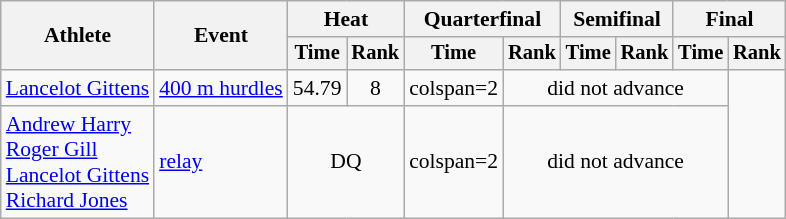<table class=wikitable style=font-size:90%;text-align:center>
<tr>
<th rowspan=2>Athlete</th>
<th rowspan=2>Event</th>
<th colspan=2>Heat</th>
<th colspan=2>Quarterfinal</th>
<th colspan=2>Semifinal</th>
<th colspan=2>Final</th>
</tr>
<tr style=font-size:95%>
<th>Time</th>
<th>Rank</th>
<th>Time</th>
<th>Rank</th>
<th>Time</th>
<th>Rank</th>
<th>Time</th>
<th>Rank</th>
</tr>
<tr>
<td align=left><a href='#'>Lancelot Gittens</a></td>
<td align=left><a href='#'>400 m hurdles</a></td>
<td>54.79</td>
<td>8</td>
<td>colspan=2 </td>
<td colspan=4>did not advance</td>
</tr>
<tr>
<td align=left><a href='#'>Andrew Harry</a><br><a href='#'>Roger Gill</a><br><a href='#'>Lancelot Gittens</a><br><a href='#'>Richard Jones</a></td>
<td align=left><a href='#'> relay</a></td>
<td colspan=2>DQ</td>
<td>colspan=2 </td>
<td colspan=4>did not advance</td>
</tr>
</table>
